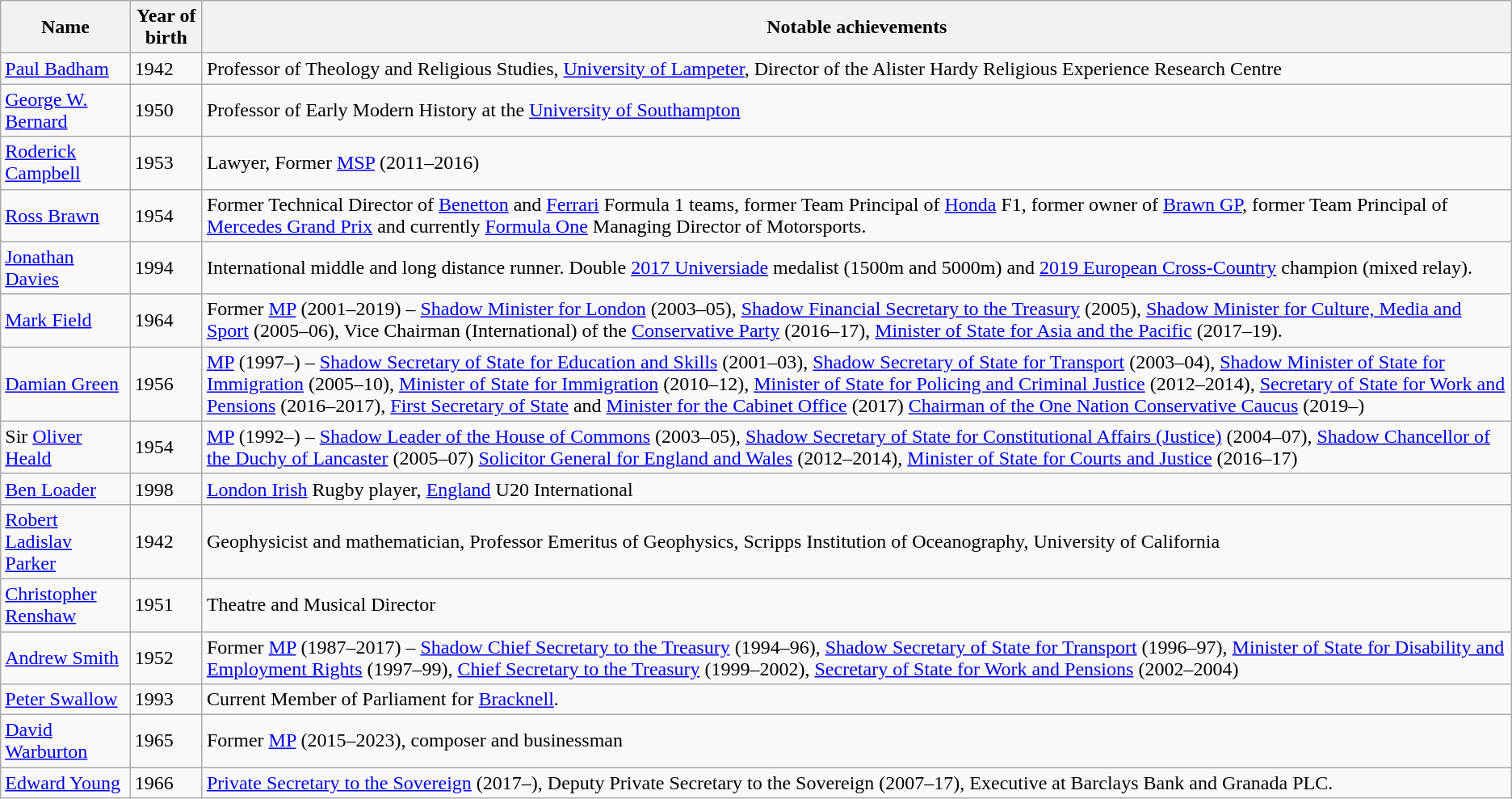<table class="wikitable">
<tr>
<th>Name</th>
<th>Year of birth</th>
<th>Notable achievements</th>
</tr>
<tr>
<td><a href='#'>Paul Badham</a></td>
<td>1942</td>
<td>Professor of Theology and Religious Studies, <a href='#'>University of Lampeter</a>, Director of the Alister Hardy Religious Experience Research Centre</td>
</tr>
<tr>
<td><a href='#'>George W. Bernard</a></td>
<td>1950</td>
<td>Professor of Early Modern History at the <a href='#'>University of Southampton</a></td>
</tr>
<tr>
<td><a href='#'>Roderick Campbell</a></td>
<td>1953</td>
<td>Lawyer, Former <a href='#'>MSP</a> (2011–2016)</td>
</tr>
<tr>
<td><a href='#'>Ross Brawn</a></td>
<td>1954</td>
<td>Former Technical Director of <a href='#'>Benetton</a> and <a href='#'>Ferrari</a> Formula 1 teams, former Team Principal of <a href='#'>Honda</a> F1, former owner of <a href='#'>Brawn GP</a>, former Team Principal of <a href='#'>Mercedes Grand Prix</a> and currently <a href='#'>Formula One</a> Managing Director of Motorsports.</td>
</tr>
<tr>
<td><a href='#'>Jonathan Davies</a></td>
<td>1994</td>
<td>International middle and long distance runner. Double <a href='#'>2017 Universiade</a> medalist (1500m and 5000m) and <a href='#'>2019 European Cross-Country</a> champion (mixed relay).</td>
</tr>
<tr>
<td><a href='#'>Mark Field</a></td>
<td>1964</td>
<td>Former <a href='#'>MP</a> (2001–2019) – <a href='#'>Shadow Minister for London</a> (2003–05), <a href='#'>Shadow Financial Secretary to the Treasury</a> (2005), <a href='#'>Shadow Minister for Culture, Media and Sport</a> (2005–06), Vice Chairman (International) of the <a href='#'>Conservative Party</a> (2016–17), <a href='#'>Minister of State for Asia and the Pacific</a> (2017–19).</td>
</tr>
<tr>
<td><a href='#'>Damian Green</a></td>
<td>1956</td>
<td><a href='#'>MP</a> (1997–) – <a href='#'>Shadow Secretary of State for Education and Skills</a> (2001–03), <a href='#'>Shadow Secretary of State for Transport</a> (2003–04), <a href='#'>Shadow Minister of State for Immigration</a> (2005–10), <a href='#'>Minister of State for Immigration</a> (2010–12), <a href='#'>Minister of State for Policing and Criminal Justice</a> (2012–2014), <a href='#'>Secretary of State for Work and Pensions</a> (2016–2017), <a href='#'>First Secretary of State</a> and <a href='#'>Minister for the Cabinet Office</a> (2017) <a href='#'>Chairman of the One Nation Conservative Caucus</a> (2019–)</td>
</tr>
<tr>
<td>Sir <a href='#'>Oliver Heald</a></td>
<td>1954</td>
<td><a href='#'>MP</a> (1992–) – <a href='#'>Shadow Leader of the House of Commons</a> (2003–05), <a href='#'>Shadow Secretary of State for Constitutional Affairs (Justice)</a> (2004–07), <a href='#'>Shadow Chancellor of the Duchy of Lancaster</a> (2005–07) <a href='#'>Solicitor General for England and Wales</a> (2012–2014), <a href='#'>Minister of State for Courts and Justice</a> (2016–17)</td>
</tr>
<tr>
<td><a href='#'>Ben Loader</a></td>
<td>1998</td>
<td><a href='#'>London Irish</a> Rugby player, <a href='#'>England</a> U20 International</td>
</tr>
<tr>
<td><a href='#'>Robert Ladislav Parker</a></td>
<td>1942</td>
<td>Geophysicist and mathematician, Professor Emeritus of Geophysics, Scripps Institution of Oceanography, University of California</td>
</tr>
<tr>
<td><a href='#'>Christopher Renshaw</a></td>
<td>1951</td>
<td>Theatre and Musical Director</td>
</tr>
<tr>
<td><a href='#'>Andrew Smith</a></td>
<td>1952</td>
<td>Former <a href='#'>MP</a> (1987–2017) – <a href='#'>Shadow Chief Secretary to the Treasury</a> (1994–96), <a href='#'>Shadow Secretary of State for Transport</a> (1996–97), <a href='#'>Minister of State for Disability and Employment Rights</a> (1997–99), <a href='#'>Chief Secretary to the Treasury</a> (1999–2002), <a href='#'>Secretary of State for Work and Pensions</a> (2002–2004)</td>
</tr>
<tr>
<td><a href='#'>Peter Swallow</a></td>
<td>1993</td>
<td>Current Member of Parliament for <a href='#'>Bracknell</a>.</td>
</tr>
<tr>
<td><a href='#'>David Warburton</a></td>
<td>1965</td>
<td>Former <a href='#'>MP</a> (2015–2023), composer and businessman</td>
</tr>
<tr>
<td><a href='#'>Edward Young</a></td>
<td>1966</td>
<td><a href='#'>Private Secretary to the Sovereign</a> (2017–), Deputy Private Secretary to the Sovereign (2007–17), Executive at Barclays Bank and Granada PLC.</td>
</tr>
</table>
